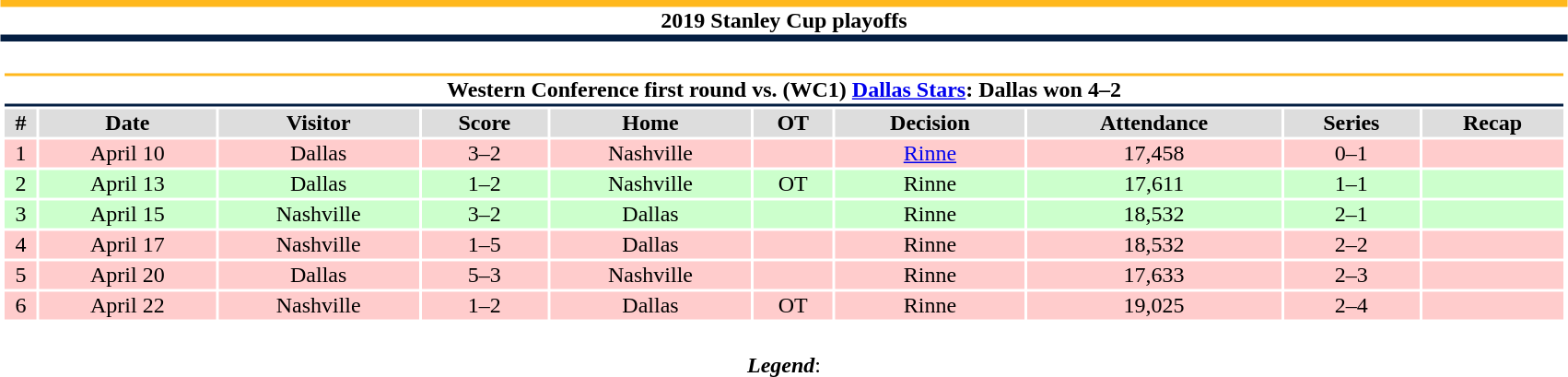<table class="toccolours" style="width:90%; clear:both; margin:1.5em auto; text-align:center;">
<tr>
<th colspan=10 style="background:#FFFFFF; border-top:#FFB81C 5px solid; border-bottom:#041E42 5px solid;">2019 Stanley Cup playoffs</th>
</tr>
<tr>
<td colspan=10><br><table class="toccolours collapsible collapsed" style="width:100%;">
<tr>
<th colspan=10 style="background:#FFFFFF; border-top:#FFB81C 2px solid; border-bottom:#041E42 2px solid;">Western Conference first round vs. (WC1) <a href='#'>Dallas Stars</a>: Dallas won 4–2</th>
</tr>
<tr style="background:#ddd;">
<th>#</th>
<th>Date</th>
<th>Visitor</th>
<th>Score</th>
<th>Home</th>
<th>OT</th>
<th>Decision</th>
<th>Attendance</th>
<th>Series</th>
<th>Recap</th>
</tr>
<tr style="background:#fcc;">
<td>1</td>
<td>April 10</td>
<td>Dallas</td>
<td>3–2</td>
<td>Nashville</td>
<td></td>
<td><a href='#'>Rinne</a></td>
<td>17,458</td>
<td>0–1</td>
<td></td>
</tr>
<tr style="background:#cfc;">
<td>2</td>
<td>April 13</td>
<td>Dallas</td>
<td>1–2</td>
<td>Nashville</td>
<td>OT</td>
<td>Rinne</td>
<td>17,611</td>
<td>1–1</td>
<td></td>
</tr>
<tr style="background:#cfc;">
<td>3</td>
<td>April 15</td>
<td>Nashville</td>
<td>3–2</td>
<td>Dallas</td>
<td></td>
<td>Rinne</td>
<td>18,532</td>
<td>2–1</td>
<td></td>
</tr>
<tr style="background:#fcc;">
<td>4</td>
<td>April 17</td>
<td>Nashville</td>
<td>1–5</td>
<td>Dallas</td>
<td></td>
<td>Rinne</td>
<td>18,532</td>
<td>2–2</td>
<td></td>
</tr>
<tr style="background:#fcc;">
<td>5</td>
<td>April 20</td>
<td>Dallas</td>
<td>5–3</td>
<td>Nashville</td>
<td></td>
<td>Rinne</td>
<td>17,633</td>
<td>2–3</td>
<td></td>
</tr>
<tr style="background:#fcc;">
<td>6</td>
<td>April 22</td>
<td>Nashville</td>
<td>1–2</td>
<td>Dallas</td>
<td>OT</td>
<td>Rinne</td>
<td>19,025</td>
<td>2–4</td>
<td></td>
</tr>
</table>
</td>
</tr>
<tr>
<td colspan="10" style="text-align:center;"><br><strong><em>Legend</em></strong>:

</td>
</tr>
</table>
